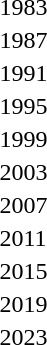<table>
<tr>
<td>1983</td>
<td></td>
<td></td>
<td></td>
</tr>
<tr>
<td>1987</td>
<td></td>
<td></td>
<td></td>
</tr>
<tr>
<td>1991</td>
<td></td>
<td></td>
<td></td>
</tr>
<tr>
<td>1995</td>
<td></td>
<td></td>
<td></td>
</tr>
<tr>
<td>1999</td>
<td></td>
<td></td>
<td></td>
</tr>
<tr>
<td>2003</td>
<td></td>
<td></td>
<td></td>
</tr>
<tr>
<td>2007</td>
<td></td>
<td></td>
<td></td>
</tr>
<tr>
<td>2011<br></td>
<td></td>
<td></td>
<td></td>
</tr>
<tr>
<td>2015<br></td>
<td></td>
<td></td>
<td></td>
</tr>
<tr>
<td>2019<br></td>
<td></td>
<td></td>
<td></td>
</tr>
<tr>
<td>2023<br></td>
<td></td>
<td></td>
<td></td>
</tr>
</table>
